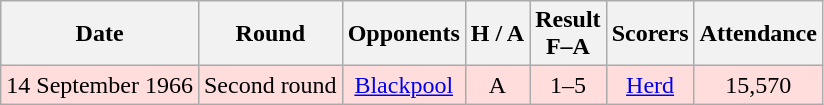<table class="wikitable" style="text-align:center">
<tr>
<th>Date</th>
<th>Round</th>
<th>Opponents</th>
<th>H / A</th>
<th>Result<br>F–A</th>
<th>Scorers</th>
<th>Attendance</th>
</tr>
<tr bgcolor="#ffdddd">
<td>14 September 1966</td>
<td>Second round</td>
<td><a href='#'>Blackpool</a></td>
<td>A</td>
<td>1–5</td>
<td><a href='#'>Herd</a></td>
<td>15,570</td>
</tr>
</table>
